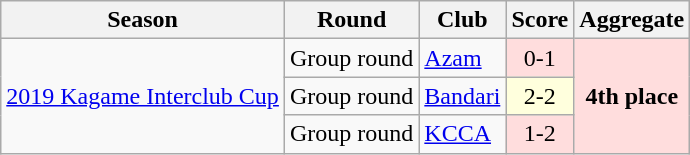<table class="wikitable">
<tr>
<th>Season</th>
<th>Round</th>
<th>Club</th>
<th>Score</th>
<th>Aggregate</th>
</tr>
<tr>
<td rowspan=3><a href='#'>2019 Kagame Interclub Cup</a></td>
<td align=center>Group round</td>
<td> <a href='#'>Azam</a></td>
<td style="background:#fdd; text-align:center;">0-1</td>
<td bgcolor="#ffdddd" rowspan=3 align="center"><strong>4th place</strong></td>
</tr>
<tr>
<td align=center>Group round</td>
<td> <a href='#'>Bandari</a></td>
<td style="background:#ffd; text-align:center;">2-2</td>
</tr>
<tr>
<td align=center>Group round</td>
<td> <a href='#'>KCCA</a></td>
<td style="background:#fdd; text-align:center;">1-2</td>
</tr>
</table>
